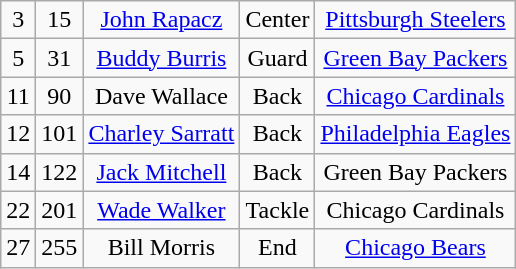<table class="wikitable" style="text-align:center">
<tr>
<td>3</td>
<td>15</td>
<td><a href='#'>John Rapacz</a></td>
<td>Center</td>
<td><a href='#'>Pittsburgh Steelers</a></td>
</tr>
<tr>
<td>5</td>
<td>31</td>
<td><a href='#'>Buddy Burris</a></td>
<td>Guard</td>
<td><a href='#'>Green Bay Packers</a></td>
</tr>
<tr>
<td>11</td>
<td>90</td>
<td>Dave Wallace</td>
<td>Back</td>
<td><a href='#'>Chicago Cardinals</a></td>
</tr>
<tr>
<td>12</td>
<td>101</td>
<td><a href='#'>Charley Sarratt</a></td>
<td>Back</td>
<td><a href='#'>Philadelphia Eagles</a></td>
</tr>
<tr>
<td>14</td>
<td>122</td>
<td><a href='#'>Jack Mitchell</a></td>
<td>Back</td>
<td>Green Bay Packers</td>
</tr>
<tr>
<td>22</td>
<td>201</td>
<td><a href='#'>Wade Walker</a></td>
<td>Tackle</td>
<td>Chicago Cardinals</td>
</tr>
<tr>
<td>27</td>
<td>255</td>
<td>Bill Morris</td>
<td>End</td>
<td><a href='#'>Chicago Bears</a></td>
</tr>
</table>
